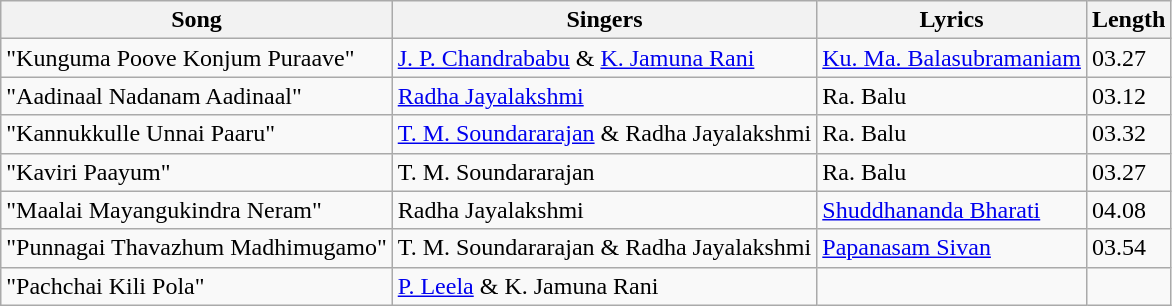<table class="wikitable">
<tr>
<th>Song</th>
<th>Singers</th>
<th>Lyrics</th>
<th>Length</th>
</tr>
<tr>
<td>"Kunguma Poove Konjum Puraave"</td>
<td><a href='#'>J. P. Chandrababu</a> & <a href='#'>K. Jamuna Rani</a></td>
<td><a href='#'>Ku. Ma. Balasubramaniam</a></td>
<td>03.27</td>
</tr>
<tr>
<td>"Aadinaal Nadanam Aadinaal"</td>
<td><a href='#'>Radha Jayalakshmi</a></td>
<td>Ra. Balu</td>
<td>03.12</td>
</tr>
<tr>
<td>"Kannukkulle Unnai Paaru"</td>
<td><a href='#'>T. M. Soundararajan</a> & Radha Jayalakshmi</td>
<td>Ra. Balu</td>
<td>03.32</td>
</tr>
<tr>
<td>"Kaviri Paayum"</td>
<td>T. M. Soundararajan</td>
<td>Ra. Balu</td>
<td>03.27</td>
</tr>
<tr>
<td>"Maalai Mayangukindra Neram"</td>
<td>Radha Jayalakshmi</td>
<td><a href='#'>Shuddhananda Bharati</a></td>
<td>04.08</td>
</tr>
<tr>
<td>"Punnagai Thavazhum Madhimugamo"</td>
<td>T. M. Soundararajan & Radha Jayalakshmi</td>
<td><a href='#'>Papanasam Sivan</a></td>
<td>03.54</td>
</tr>
<tr>
<td>"Pachchai Kili Pola"</td>
<td><a href='#'>P. Leela</a> & K. Jamuna Rani</td>
<td></td>
<td></td>
</tr>
</table>
